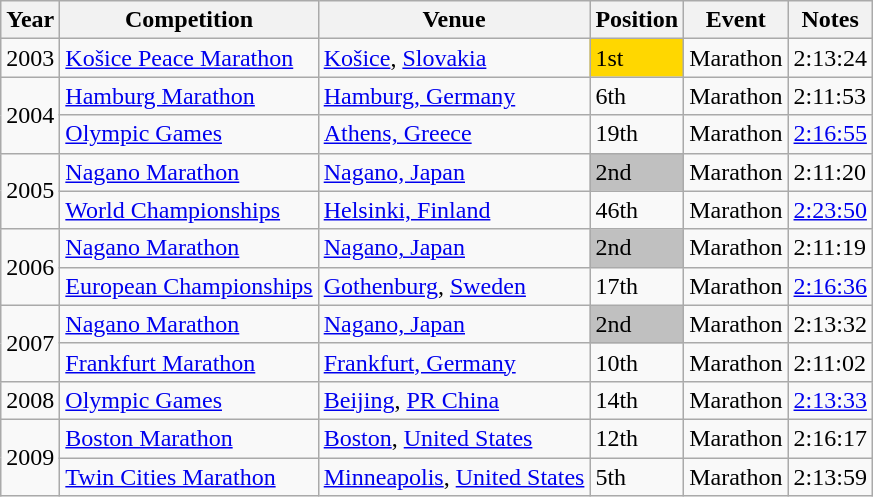<table class=wikitable>
<tr>
<th>Year</th>
<th>Competition</th>
<th>Venue</th>
<th>Position</th>
<th>Event</th>
<th>Notes</th>
</tr>
<tr>
<td>2003</td>
<td><a href='#'>Košice Peace Marathon</a></td>
<td><a href='#'>Košice</a>, <a href='#'>Slovakia</a></td>
<td bgcolor="gold">1st</td>
<td>Marathon</td>
<td>2:13:24</td>
</tr>
<tr>
<td rowspan=2>2004</td>
<td><a href='#'>Hamburg Marathon</a></td>
<td><a href='#'>Hamburg, Germany</a></td>
<td>6th</td>
<td>Marathon</td>
<td>2:11:53</td>
</tr>
<tr>
<td><a href='#'>Olympic Games</a></td>
<td><a href='#'>Athens, Greece</a></td>
<td>19th</td>
<td>Marathon</td>
<td><a href='#'>2:16:55</a></td>
</tr>
<tr>
<td rowspan=2>2005</td>
<td><a href='#'>Nagano Marathon</a></td>
<td><a href='#'>Nagano, Japan</a></td>
<td bgcolor="silver">2nd</td>
<td>Marathon</td>
<td>2:11:20</td>
</tr>
<tr>
<td><a href='#'>World Championships</a></td>
<td><a href='#'>Helsinki, Finland</a></td>
<td>46th</td>
<td>Marathon</td>
<td><a href='#'>2:23:50</a></td>
</tr>
<tr>
<td rowspan=2>2006</td>
<td><a href='#'>Nagano Marathon</a></td>
<td><a href='#'>Nagano, Japan</a></td>
<td bgcolor="silver">2nd</td>
<td>Marathon</td>
<td>2:11:19</td>
</tr>
<tr>
<td><a href='#'>European Championships</a></td>
<td><a href='#'>Gothenburg</a>, <a href='#'>Sweden</a></td>
<td>17th</td>
<td>Marathon</td>
<td><a href='#'>2:16:36</a></td>
</tr>
<tr>
<td rowspan=2>2007</td>
<td><a href='#'>Nagano Marathon</a></td>
<td><a href='#'>Nagano, Japan</a></td>
<td bgcolor="silver">2nd</td>
<td>Marathon</td>
<td>2:13:32</td>
</tr>
<tr>
<td><a href='#'>Frankfurt Marathon</a></td>
<td><a href='#'>Frankfurt, Germany</a></td>
<td>10th</td>
<td>Marathon</td>
<td>2:11:02</td>
</tr>
<tr>
<td>2008</td>
<td><a href='#'>Olympic Games</a></td>
<td><a href='#'>Beijing</a>, <a href='#'>PR China</a></td>
<td>14th</td>
<td>Marathon</td>
<td><a href='#'>2:13:33</a></td>
</tr>
<tr>
<td rowspan=2>2009</td>
<td><a href='#'>Boston Marathon</a></td>
<td><a href='#'>Boston</a>, <a href='#'>United States</a></td>
<td>12th</td>
<td>Marathon</td>
<td>2:16:17</td>
</tr>
<tr>
<td><a href='#'>Twin Cities Marathon</a></td>
<td><a href='#'>Minneapolis</a>, <a href='#'>United States</a></td>
<td>5th</td>
<td>Marathon</td>
<td>2:13:59</td>
</tr>
</table>
